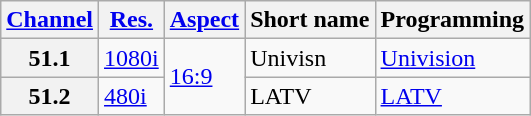<table class="wikitable">
<tr>
<th><a href='#'>Channel</a></th>
<th><a href='#'>Res.</a></th>
<th><a href='#'>Aspect</a></th>
<th>Short name</th>
<th>Programming</th>
</tr>
<tr>
<th scope = "row">51.1</th>
<td><a href='#'>1080i</a></td>
<td rowspan=2><a href='#'>16:9</a></td>
<td>Univisn</td>
<td><a href='#'>Univision</a></td>
</tr>
<tr>
<th scope = "row">51.2</th>
<td><a href='#'>480i</a></td>
<td>LATV</td>
<td><a href='#'>LATV</a></td>
</tr>
</table>
